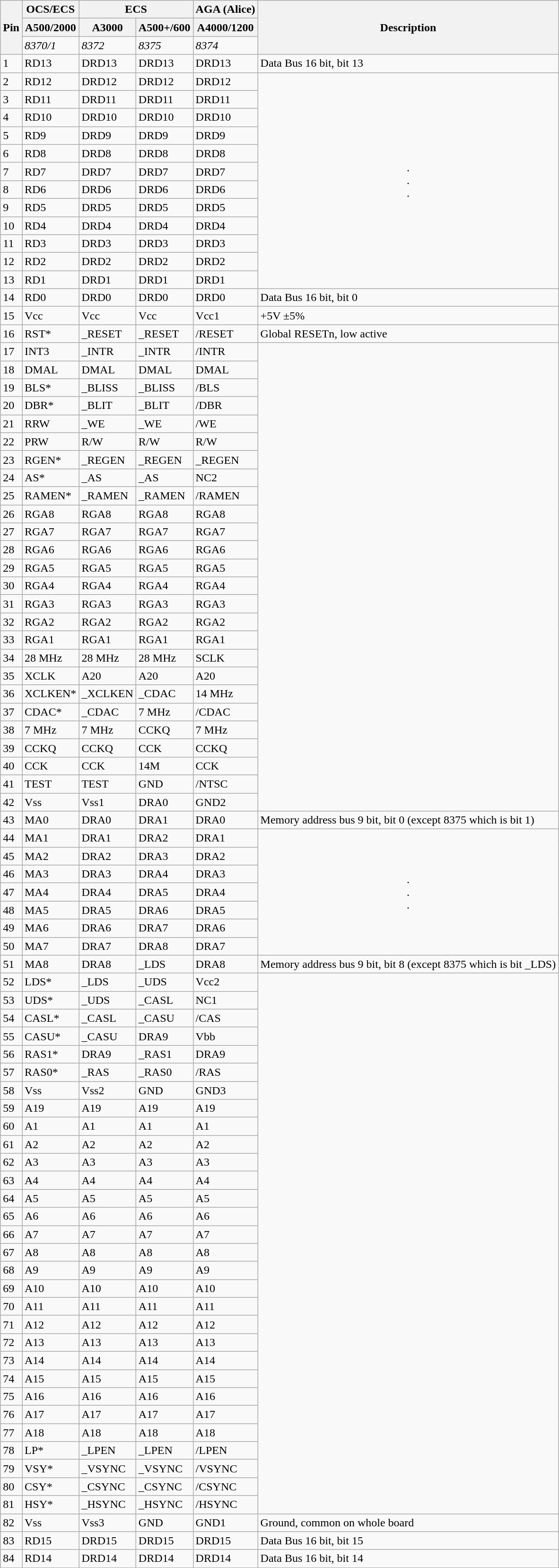<table class="wikitable">
<tr>
<th rowspan=3>Pin</th>
<th>OCS/ECS</th>
<th colspan=2>ECS</th>
<th>AGA (Alice)</th>
<th rowspan=3>Description</th>
</tr>
<tr>
<th>A500/2000</th>
<th>A3000</th>
<th>A500+/600</th>
<th>A4000/1200</th>
</tr>
<tr>
<td><em>8370/1</em></td>
<td><em>8372</em></td>
<td><em>8375</em></td>
<td><em>8374</em></td>
</tr>
<tr>
<td>1</td>
<td>RD13</td>
<td>DRD13</td>
<td>DRD13</td>
<td>DRD13</td>
<td>Data Bus 16 bit, bit 13</td>
</tr>
<tr>
<td>2</td>
<td>RD12</td>
<td>DRD12</td>
<td>DRD12</td>
<td>DRD12</td>
<td rowspan=12 style="text-align: center">.<br>.<br>.</td>
</tr>
<tr>
<td>3</td>
<td>RD11</td>
<td>DRD11</td>
<td>DRD11</td>
<td>DRD11</td>
</tr>
<tr>
<td>4</td>
<td>RD10</td>
<td>DRD10</td>
<td>DRD10</td>
<td>DRD10</td>
</tr>
<tr>
<td>5</td>
<td>RD9</td>
<td>DRD9</td>
<td>DRD9</td>
<td>DRD9</td>
</tr>
<tr>
<td>6</td>
<td>RD8</td>
<td>DRD8</td>
<td>DRD8</td>
<td>DRD8</td>
</tr>
<tr>
<td>7</td>
<td>RD7</td>
<td>DRD7</td>
<td>DRD7</td>
<td>DRD7</td>
</tr>
<tr>
<td>8</td>
<td>RD6</td>
<td>DRD6</td>
<td>DRD6</td>
<td>DRD6</td>
</tr>
<tr>
<td>9</td>
<td>RD5</td>
<td>DRD5</td>
<td>DRD5</td>
<td>DRD5</td>
</tr>
<tr>
<td>10</td>
<td>RD4</td>
<td>DRD4</td>
<td>DRD4</td>
<td>DRD4</td>
</tr>
<tr>
<td>11</td>
<td>RD3</td>
<td>DRD3</td>
<td>DRD3</td>
<td>DRD3</td>
</tr>
<tr>
<td>12</td>
<td>RD2</td>
<td>DRD2</td>
<td>DRD2</td>
<td>DRD2</td>
</tr>
<tr>
<td>13</td>
<td>RD1</td>
<td>DRD1</td>
<td>DRD1</td>
<td>DRD1</td>
</tr>
<tr>
<td>14</td>
<td>RD0</td>
<td>DRD0</td>
<td>DRD0</td>
<td>DRD0</td>
<td>Data Bus 16 bit, bit 0</td>
</tr>
<tr>
<td>15</td>
<td>Vcc</td>
<td>Vcc</td>
<td>Vcc</td>
<td>Vcc1</td>
<td>+5V ±5%</td>
</tr>
<tr>
<td>16</td>
<td>RST*</td>
<td>_RESET</td>
<td>_RESET</td>
<td>/RESET</td>
<td>Global RESETn, low active</td>
</tr>
<tr>
<td>17</td>
<td>INT3</td>
<td>_INTR</td>
<td>_INTR</td>
<td>/INTR</td>
</tr>
<tr>
<td>18</td>
<td>DMAL</td>
<td>DMAL</td>
<td>DMAL</td>
<td>DMAL</td>
</tr>
<tr>
<td>19</td>
<td>BLS*</td>
<td>_BLISS</td>
<td>_BLISS</td>
<td>/BLS</td>
</tr>
<tr>
<td>20</td>
<td>DBR*</td>
<td>_BLIT</td>
<td>_BLIT</td>
<td>/DBR</td>
</tr>
<tr>
<td>21</td>
<td>RRW</td>
<td>_WE</td>
<td>_WE</td>
<td>/WE</td>
</tr>
<tr>
<td>22</td>
<td>PRW</td>
<td>R/W</td>
<td>R/W</td>
<td>R/W</td>
</tr>
<tr>
<td>23</td>
<td>RGEN*</td>
<td>_REGEN</td>
<td>_REGEN</td>
<td>_REGEN</td>
</tr>
<tr>
<td>24</td>
<td>AS*</td>
<td>_AS</td>
<td>_AS</td>
<td>NC2</td>
</tr>
<tr>
<td>25</td>
<td>RAMEN*</td>
<td>_RAMEN</td>
<td>_RAMEN</td>
<td>/RAMEN</td>
</tr>
<tr>
<td>26</td>
<td>RGA8</td>
<td>RGA8</td>
<td>RGA8</td>
<td>RGA8</td>
</tr>
<tr>
<td>27</td>
<td>RGA7</td>
<td>RGA7</td>
<td>RGA7</td>
<td>RGA7</td>
</tr>
<tr>
<td>28</td>
<td>RGA6</td>
<td>RGA6</td>
<td>RGA6</td>
<td>RGA6</td>
</tr>
<tr>
<td>29</td>
<td>RGA5</td>
<td>RGA5</td>
<td>RGA5</td>
<td>RGA5</td>
</tr>
<tr>
<td>30</td>
<td>RGA4</td>
<td>RGA4</td>
<td>RGA4</td>
<td>RGA4</td>
</tr>
<tr>
<td>31</td>
<td>RGA3</td>
<td>RGA3</td>
<td>RGA3</td>
<td>RGA3</td>
</tr>
<tr>
<td>32</td>
<td>RGA2</td>
<td>RGA2</td>
<td>RGA2</td>
<td>RGA2</td>
</tr>
<tr>
<td>33</td>
<td>RGA1</td>
<td>RGA1</td>
<td>RGA1</td>
<td>RGA1</td>
</tr>
<tr>
<td>34</td>
<td>28 MHz</td>
<td>28 MHz</td>
<td>28 MHz</td>
<td>SCLK</td>
</tr>
<tr>
<td>35</td>
<td>XCLK</td>
<td>A20</td>
<td>A20</td>
<td>A20</td>
</tr>
<tr>
<td>36</td>
<td>XCLKEN*</td>
<td>_XCLKEN</td>
<td>_CDAC</td>
<td>14 MHz</td>
</tr>
<tr>
<td>37</td>
<td>CDAC*</td>
<td>_CDAC</td>
<td>7 MHz</td>
<td>/CDAC</td>
</tr>
<tr>
<td>38</td>
<td>7 MHz</td>
<td>7 MHz</td>
<td>CCKQ</td>
<td>7 MHz</td>
</tr>
<tr>
<td>39</td>
<td>CCKQ</td>
<td>CCKQ</td>
<td>CCK</td>
<td>CCKQ</td>
</tr>
<tr>
<td>40</td>
<td>CCK</td>
<td>CCK</td>
<td>14M</td>
<td>CCK</td>
</tr>
<tr>
<td>41</td>
<td>TEST</td>
<td>TEST</td>
<td>GND</td>
<td>/NTSC</td>
</tr>
<tr>
<td>42</td>
<td>Vss</td>
<td>Vss1</td>
<td>DRA0</td>
<td>GND2</td>
</tr>
<tr>
<td>43</td>
<td>MA0</td>
<td>DRA0</td>
<td>DRA1</td>
<td>DRA0</td>
<td>Memory address bus 9 bit, bit 0 (except 8375 which is bit 1)</td>
</tr>
<tr>
<td>44</td>
<td>MA1</td>
<td>DRA1</td>
<td>DRA2</td>
<td>DRA1</td>
<td rowspan=7 style="text-align: center">.<br>.<br>.</td>
</tr>
<tr>
<td>45</td>
<td>MA2</td>
<td>DRA2</td>
<td>DRA3</td>
<td>DRA2</td>
</tr>
<tr>
<td>46</td>
<td>MA3</td>
<td>DRA3</td>
<td>DRA4</td>
<td>DRA3</td>
</tr>
<tr>
<td>47</td>
<td>MA4</td>
<td>DRA4</td>
<td>DRA5</td>
<td>DRA4</td>
</tr>
<tr>
<td>48</td>
<td>MA5</td>
<td>DRA5</td>
<td>DRA6</td>
<td>DRA5</td>
</tr>
<tr>
<td>49</td>
<td>MA6</td>
<td>DRA6</td>
<td>DRA7</td>
<td>DRA6</td>
</tr>
<tr>
<td>50</td>
<td>MA7</td>
<td>DRA7</td>
<td>DRA8</td>
<td>DRA7</td>
</tr>
<tr>
<td>51</td>
<td>MA8</td>
<td>DRA8</td>
<td>_LDS</td>
<td>DRA8</td>
<td>Memory address bus 9 bit, bit 8 (except 8375 which is bit _LDS)</td>
</tr>
<tr>
<td>52</td>
<td>LDS*</td>
<td>_LDS</td>
<td>_UDS</td>
<td>Vcc2</td>
</tr>
<tr>
<td>53</td>
<td>UDS*</td>
<td>_UDS</td>
<td>_CASL</td>
<td>NC1</td>
</tr>
<tr>
<td>54</td>
<td>CASL*</td>
<td>_CASL</td>
<td>_CASU</td>
<td>/CAS</td>
</tr>
<tr>
<td>55</td>
<td>CASU*</td>
<td>_CASU</td>
<td>DRA9</td>
<td>Vbb</td>
</tr>
<tr>
<td>56</td>
<td>RAS1*</td>
<td>DRA9</td>
<td>_RAS1</td>
<td>DRA9</td>
</tr>
<tr>
<td>57</td>
<td>RAS0*</td>
<td>_RAS</td>
<td>_RAS0</td>
<td>/RAS</td>
</tr>
<tr>
<td>58</td>
<td>Vss</td>
<td>Vss2</td>
<td>GND</td>
<td>GND3</td>
</tr>
<tr>
<td>59</td>
<td>A19</td>
<td>A19</td>
<td>A19</td>
<td>A19</td>
</tr>
<tr>
<td>60</td>
<td>A1</td>
<td>A1</td>
<td>A1</td>
<td>A1</td>
</tr>
<tr>
<td>61</td>
<td>A2</td>
<td>A2</td>
<td>A2</td>
<td>A2</td>
</tr>
<tr>
<td>62</td>
<td>A3</td>
<td>A3</td>
<td>A3</td>
<td>A3</td>
</tr>
<tr>
<td>63</td>
<td>A4</td>
<td>A4</td>
<td>A4</td>
<td>A4</td>
</tr>
<tr>
<td>64</td>
<td>A5</td>
<td>A5</td>
<td>A5</td>
<td>A5</td>
</tr>
<tr>
<td>65</td>
<td>A6</td>
<td>A6</td>
<td>A6</td>
<td>A6</td>
</tr>
<tr>
<td>66</td>
<td>A7</td>
<td>A7</td>
<td>A7</td>
<td>A7</td>
</tr>
<tr>
<td>67</td>
<td>A8</td>
<td>A8</td>
<td>A8</td>
<td>A8</td>
</tr>
<tr>
<td>68</td>
<td>A9</td>
<td>A9</td>
<td>A9</td>
<td>A9</td>
</tr>
<tr>
<td>69</td>
<td>A10</td>
<td>A10</td>
<td>A10</td>
<td>A10</td>
</tr>
<tr>
<td>70</td>
<td>A11</td>
<td>A11</td>
<td>A11</td>
<td>A11</td>
</tr>
<tr>
<td>71</td>
<td>A12</td>
<td>A12</td>
<td>A12</td>
<td>A12</td>
</tr>
<tr>
<td>72</td>
<td>A13</td>
<td>A13</td>
<td>A13</td>
<td>A13</td>
</tr>
<tr>
<td>73</td>
<td>A14</td>
<td>A14</td>
<td>A14</td>
<td>A14</td>
</tr>
<tr>
<td>74</td>
<td>A15</td>
<td>A15</td>
<td>A15</td>
<td>A15</td>
</tr>
<tr>
<td>75</td>
<td>A16</td>
<td>A16</td>
<td>A16</td>
<td>A16</td>
</tr>
<tr>
<td>76</td>
<td>A17</td>
<td>A17</td>
<td>A17</td>
<td>A17</td>
</tr>
<tr>
<td>77</td>
<td>A18</td>
<td>A18</td>
<td>A18</td>
<td>A18</td>
</tr>
<tr>
<td>78</td>
<td>LP*</td>
<td>_LPEN</td>
<td>_LPEN</td>
<td>/LPEN</td>
</tr>
<tr>
<td>79</td>
<td>VSY*</td>
<td>_VSYNC</td>
<td>_VSYNC</td>
<td>/VSYNC</td>
</tr>
<tr>
<td>80</td>
<td>CSY*</td>
<td>_CSYNC</td>
<td>_CSYNC</td>
<td>/CSYNC</td>
</tr>
<tr>
<td>81</td>
<td>HSY*</td>
<td>_HSYNC</td>
<td>_HSYNC</td>
<td>/HSYNC</td>
</tr>
<tr>
<td>82</td>
<td>Vss</td>
<td>Vss3</td>
<td>GND</td>
<td>GND1</td>
<td>Ground, common on whole board</td>
</tr>
<tr>
<td>83</td>
<td>RD15</td>
<td>DRD15</td>
<td>DRD15</td>
<td>DRD15</td>
<td>Data Bus 16 bit, bit 15</td>
</tr>
<tr>
<td>84</td>
<td>RD14</td>
<td>DRD14</td>
<td>DRD14</td>
<td>DRD14</td>
<td>Data Bus 16 bit, bit 14</td>
</tr>
</table>
